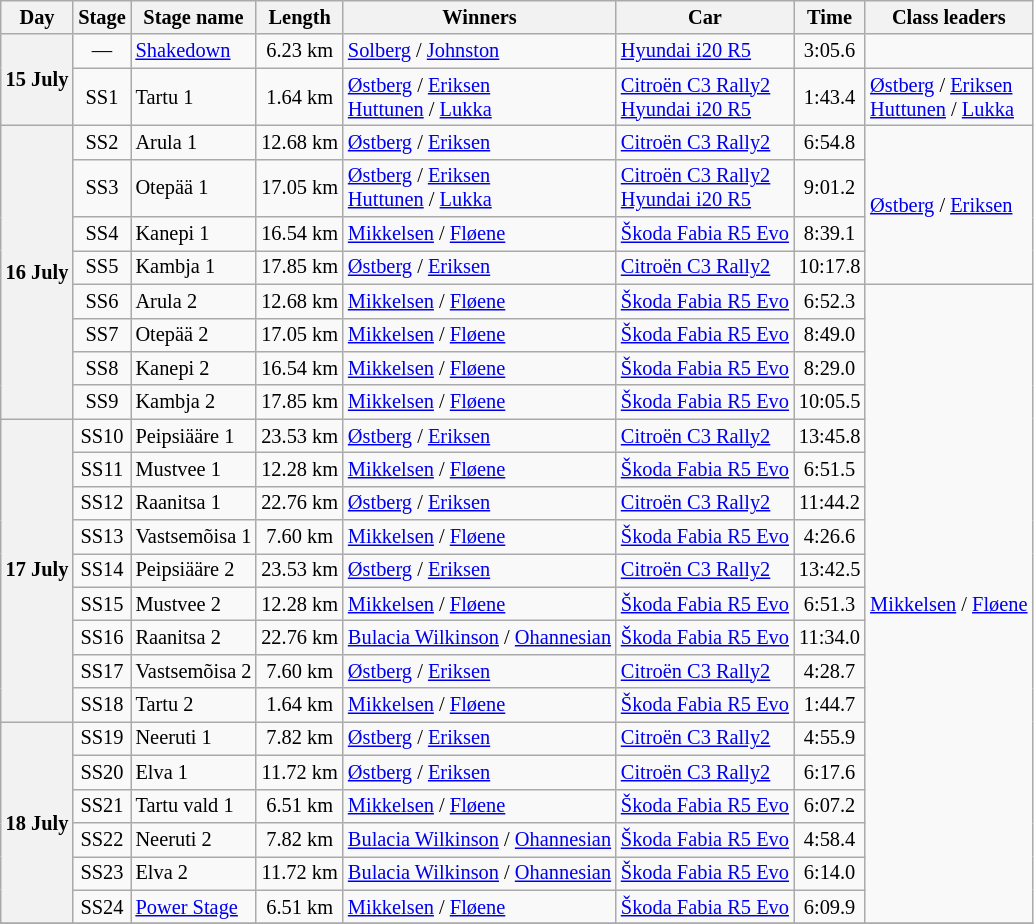<table class="wikitable" style="font-size: 85%;">
<tr>
<th>Day</th>
<th>Stage</th>
<th>Stage name</th>
<th>Length</th>
<th>Winners</th>
<th>Car</th>
<th>Time</th>
<th>Class leaders</th>
</tr>
<tr>
<th rowspan="2">15 July</th>
<td align="center">—</td>
<td><a href='#'>Shakedown</a></td>
<td align="center">6.23 km</td>
<td><a href='#'>Solberg</a> / <a href='#'>Johnston</a></td>
<td><a href='#'>Hyundai i20 R5</a></td>
<td align="center">3:05.6</td>
<td></td>
</tr>
<tr>
<td align="center">SS1</td>
<td>Tartu 1</td>
<td align="center">1.64 km</td>
<td><a href='#'>Østberg</a> / <a href='#'>Eriksen</a><br><a href='#'>Huttunen</a> / <a href='#'>Lukka</a></td>
<td><a href='#'>Citroën C3 Rally2</a><br><a href='#'>Hyundai i20 R5</a></td>
<td align="center">1:43.4</td>
<td><a href='#'>Østberg</a> / <a href='#'>Eriksen</a><br><a href='#'>Huttunen</a> / <a href='#'>Lukka</a></td>
</tr>
<tr>
<th rowspan="8">16 July</th>
<td align="center">SS2</td>
<td>Arula 1</td>
<td align="center">12.68 km</td>
<td><a href='#'>Østberg</a> / <a href='#'>Eriksen</a></td>
<td><a href='#'>Citroën C3 Rally2</a></td>
<td align="center">6:54.8</td>
<td rowspan="4"><a href='#'>Østberg</a> / <a href='#'>Eriksen</a></td>
</tr>
<tr>
<td align="center">SS3</td>
<td>Otepää 1</td>
<td align="center">17.05 km</td>
<td><a href='#'>Østberg</a> / <a href='#'>Eriksen</a><br><a href='#'>Huttunen</a> / <a href='#'>Lukka</a></td>
<td><a href='#'>Citroën C3 Rally2</a><br><a href='#'>Hyundai i20 R5</a></td>
<td align="center">9:01.2</td>
</tr>
<tr>
<td align="center">SS4</td>
<td>Kanepi 1</td>
<td align="center">16.54 km</td>
<td><a href='#'>Mikkelsen</a> / <a href='#'>Fløene</a></td>
<td><a href='#'>Škoda Fabia R5 Evo</a></td>
<td align="center">8:39.1</td>
</tr>
<tr>
<td align="center">SS5</td>
<td>Kambja 1</td>
<td align="center">17.85 km</td>
<td><a href='#'>Østberg</a> / <a href='#'>Eriksen</a></td>
<td><a href='#'>Citroën C3 Rally2</a></td>
<td align="center">10:17.8</td>
</tr>
<tr>
<td align="center">SS6</td>
<td>Arula 2</td>
<td align="center">12.68 km</td>
<td><a href='#'>Mikkelsen</a> / <a href='#'>Fløene</a></td>
<td><a href='#'>Škoda Fabia R5 Evo</a></td>
<td align="center">6:52.3</td>
<td rowspan="19"><a href='#'>Mikkelsen</a> / <a href='#'>Fløene</a></td>
</tr>
<tr>
<td align="center">SS7</td>
<td>Otepää 2</td>
<td align="center">17.05 km</td>
<td><a href='#'>Mikkelsen</a> / <a href='#'>Fløene</a></td>
<td><a href='#'>Škoda Fabia R5 Evo</a></td>
<td align="center">8:49.0</td>
</tr>
<tr>
<td align="center">SS8</td>
<td>Kanepi 2</td>
<td align="center">16.54 km</td>
<td><a href='#'>Mikkelsen</a> / <a href='#'>Fløene</a></td>
<td><a href='#'>Škoda Fabia R5 Evo</a></td>
<td align="center">8:29.0</td>
</tr>
<tr>
<td align="center">SS9</td>
<td>Kambja 2</td>
<td align="center">17.85 km</td>
<td><a href='#'>Mikkelsen</a> / <a href='#'>Fløene</a></td>
<td><a href='#'>Škoda Fabia R5 Evo</a></td>
<td align="center">10:05.5</td>
</tr>
<tr>
<th rowspan="9">17 July</th>
<td align="center">SS10</td>
<td>Peipsiääre 1</td>
<td align="center">23.53 km</td>
<td><a href='#'>Østberg</a> / <a href='#'>Eriksen</a></td>
<td><a href='#'>Citroën C3 Rally2</a></td>
<td align="center">13:45.8</td>
</tr>
<tr>
<td align="center">SS11</td>
<td>Mustvee 1</td>
<td align="center">12.28 km</td>
<td><a href='#'>Mikkelsen</a> / <a href='#'>Fløene</a></td>
<td><a href='#'>Škoda Fabia R5 Evo</a></td>
<td align="center">6:51.5</td>
</tr>
<tr>
<td align="center">SS12</td>
<td>Raanitsa 1</td>
<td align="center">22.76 km</td>
<td><a href='#'>Østberg</a> / <a href='#'>Eriksen</a></td>
<td><a href='#'>Citroën C3 Rally2</a></td>
<td align="center">11:44.2</td>
</tr>
<tr>
<td align="center">SS13</td>
<td>Vastsemõisa 1</td>
<td align="center">7.60 km</td>
<td><a href='#'>Mikkelsen</a> / <a href='#'>Fløene</a></td>
<td><a href='#'>Škoda Fabia R5 Evo</a></td>
<td align="center">4:26.6</td>
</tr>
<tr>
<td align="center">SS14</td>
<td>Peipsiääre 2</td>
<td align="center">23.53 km</td>
<td><a href='#'>Østberg</a> / <a href='#'>Eriksen</a></td>
<td><a href='#'>Citroën C3 Rally2</a></td>
<td align="center">13:42.5</td>
</tr>
<tr>
<td align="center">SS15</td>
<td>Mustvee 2</td>
<td align="center">12.28 km</td>
<td><a href='#'>Mikkelsen</a> / <a href='#'>Fløene</a></td>
<td><a href='#'>Škoda Fabia R5 Evo</a></td>
<td align="center">6:51.3</td>
</tr>
<tr>
<td align="center">SS16</td>
<td>Raanitsa 2</td>
<td align="center">22.76 km</td>
<td><a href='#'>Bulacia Wilkinson</a> / <a href='#'>Ohannesian</a></td>
<td><a href='#'>Škoda Fabia R5 Evo</a></td>
<td align="center">11:34.0</td>
</tr>
<tr>
<td align="center">SS17</td>
<td>Vastsemõisa 2</td>
<td align="center">7.60 km</td>
<td><a href='#'>Østberg</a> / <a href='#'>Eriksen</a></td>
<td><a href='#'>Citroën C3 Rally2</a></td>
<td align="center">4:28.7</td>
</tr>
<tr>
<td align="center">SS18</td>
<td>Tartu 2</td>
<td align="center">1.64 km</td>
<td><a href='#'>Mikkelsen</a> / <a href='#'>Fløene</a></td>
<td><a href='#'>Škoda Fabia R5 Evo</a></td>
<td align="center">1:44.7</td>
</tr>
<tr>
<th rowspan="6">18 July</th>
<td align="center">SS19</td>
<td>Neeruti 1</td>
<td align="center">7.82 km</td>
<td><a href='#'>Østberg</a> / <a href='#'>Eriksen</a></td>
<td><a href='#'>Citroën C3 Rally2</a></td>
<td align="center">4:55.9</td>
</tr>
<tr>
<td align="center">SS20</td>
<td>Elva 1</td>
<td align="center">11.72 km</td>
<td><a href='#'>Østberg</a> / <a href='#'>Eriksen</a></td>
<td><a href='#'>Citroën C3 Rally2</a></td>
<td align="center">6:17.6</td>
</tr>
<tr>
<td align="center">SS21</td>
<td>Tartu vald 1</td>
<td align="center">6.51 km</td>
<td><a href='#'>Mikkelsen</a> / <a href='#'>Fløene</a></td>
<td><a href='#'>Škoda Fabia R5 Evo</a></td>
<td align="center">6:07.2</td>
</tr>
<tr>
<td align="center">SS22</td>
<td>Neeruti 2</td>
<td align="center">7.82 km</td>
<td><a href='#'>Bulacia Wilkinson</a> / <a href='#'>Ohannesian</a></td>
<td><a href='#'>Škoda Fabia R5 Evo</a></td>
<td align="center">4:58.4</td>
</tr>
<tr>
<td align="center">SS23</td>
<td>Elva 2</td>
<td align="center">11.72 km</td>
<td><a href='#'>Bulacia Wilkinson</a> / <a href='#'>Ohannesian</a></td>
<td><a href='#'>Škoda Fabia R5 Evo</a></td>
<td align="center">6:14.0</td>
</tr>
<tr>
<td align="center">SS24</td>
<td><a href='#'>Power Stage</a></td>
<td align="center">6.51 km</td>
<td><a href='#'>Mikkelsen</a> / <a href='#'>Fløene</a></td>
<td><a href='#'>Škoda Fabia R5 Evo</a></td>
<td align="center">6:09.9</td>
</tr>
<tr>
</tr>
</table>
